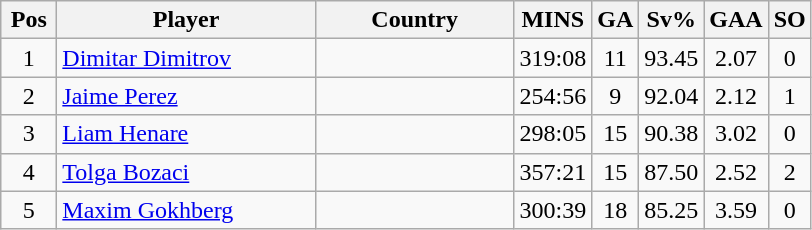<table class="wikitable sortable" style="text-align: center;">
<tr>
<th width=30>Pos</th>
<th width=165>Player</th>
<th width=125>Country</th>
<th width=20>MINS</th>
<th width=20>GA</th>
<th width=20>Sv%</th>
<th width=20>GAA</th>
<th width=20>SO</th>
</tr>
<tr>
<td>1</td>
<td align=left><a href='#'>Dimitar Dimitrov</a></td>
<td align=left></td>
<td>319:08</td>
<td>11</td>
<td>93.45</td>
<td>2.07</td>
<td>0</td>
</tr>
<tr>
<td>2</td>
<td align=left><a href='#'>Jaime Perez</a></td>
<td align=left></td>
<td>254:56</td>
<td>9</td>
<td>92.04</td>
<td>2.12</td>
<td>1</td>
</tr>
<tr>
<td>3</td>
<td align=left><a href='#'>Liam Henare</a></td>
<td align=left></td>
<td>298:05</td>
<td>15</td>
<td>90.38</td>
<td>3.02</td>
<td>0</td>
</tr>
<tr>
<td>4</td>
<td align=left><a href='#'>Tolga Bozaci</a></td>
<td align=left></td>
<td>357:21</td>
<td>15</td>
<td>87.50</td>
<td>2.52</td>
<td>2</td>
</tr>
<tr>
<td>5</td>
<td align=left><a href='#'>Maxim Gokhberg</a></td>
<td align=left></td>
<td>300:39</td>
<td>18</td>
<td>85.25</td>
<td>3.59</td>
<td>0</td>
</tr>
</table>
